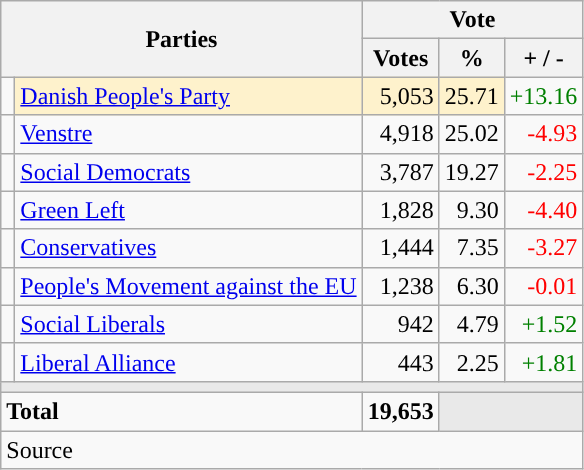<table class="wikitable" style="text-align:right;">
<tr>
<th style="text-align:centre;" rowspan="2" colspan="2" width="225">Parties</th>
<th colspan="3">Vote</th>
</tr>
<tr>
<th width="15">Votes</th>
<th width="15">%</th>
<th width="15">+ / -</th>
</tr>
<tr>
<td width="2" style="color:inherit;background:"></td>
<td bgcolor=#fef2cc   align="left"><a href='#'>Danish People's Party</a></td>
<td bgcolor=#fef2cc>5,053</td>
<td bgcolor=#fef2cc>25.71</td>
<td style=color:green;>+13.16</td>
</tr>
<tr>
<td width="2" style="color:inherit;background:"></td>
<td align="left"><a href='#'>Venstre</a></td>
<td>4,918</td>
<td>25.02</td>
<td style=color:red;>-4.93</td>
</tr>
<tr>
<td width="2" style="color:inherit;background:"></td>
<td align="left"><a href='#'>Social Democrats</a></td>
<td>3,787</td>
<td>19.27</td>
<td style=color:red;>-2.25</td>
</tr>
<tr>
<td width="2" style="color:inherit;background:"></td>
<td align="left"><a href='#'>Green Left</a></td>
<td>1,828</td>
<td>9.30</td>
<td style=color:red;>-4.40</td>
</tr>
<tr>
<td width="2" style="color:inherit;background:"></td>
<td align="left"><a href='#'>Conservatives</a></td>
<td>1,444</td>
<td>7.35</td>
<td style=color:red;>-3.27</td>
</tr>
<tr>
<td width="2" style="color:inherit;background:"></td>
<td align="left"><a href='#'>People's Movement against the EU</a></td>
<td>1,238</td>
<td>6.30</td>
<td style=color:red;>-0.01</td>
</tr>
<tr>
<td width="2" style="color:inherit;background:"></td>
<td align="left"><a href='#'>Social Liberals</a></td>
<td>942</td>
<td>4.79</td>
<td style=color:green;>+1.52</td>
</tr>
<tr>
<td width="2" style="color:inherit;background:"></td>
<td align="left"><a href='#'>Liberal Alliance</a></td>
<td>443</td>
<td>2.25</td>
<td style=color:green;>+1.81</td>
</tr>
<tr>
<td colspan="7" bgcolor="#E9E9E9"></td>
</tr>
<tr>
<td align="left" colspan="2"><strong>Total</strong></td>
<td><strong>19,653</strong></td>
<td bgcolor="#E9E9E9" colspan="2"></td>
</tr>
<tr>
<td align="left" colspan="6">Source</td>
</tr>
</table>
